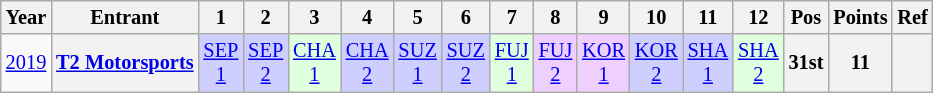<table class="wikitable" style="text-align:center; font-size:85%">
<tr>
<th>Year</th>
<th>Entrant</th>
<th>1</th>
<th>2</th>
<th>3</th>
<th>4</th>
<th>5</th>
<th>6</th>
<th>7</th>
<th>8</th>
<th>9</th>
<th>10</th>
<th>11</th>
<th>12</th>
<th>Pos</th>
<th>Points</th>
<th>Ref</th>
</tr>
<tr>
<td><a href='#'>2019</a></td>
<th nowrap><a href='#'>T2 Motorsports</a></th>
<td style="background:#CFCFFF;"><a href='#'>SEP<br>1</a><br></td>
<td style="background:#CFCFFF;"><a href='#'>SEP<br>2</a><br></td>
<td style="background:#DFFFDF;"><a href='#'>CHA<br>1</a><br></td>
<td style="background:#CFCFFF;"><a href='#'>CHA<br>2</a><br></td>
<td style="background:#CFCFFF;"><a href='#'>SUZ<br>1</a><br></td>
<td style="background:#CFCFFF;"><a href='#'>SUZ<br>2</a><br></td>
<td style="background:#DFFFDF;"><a href='#'>FUJ<br>1</a><br></td>
<td style="background:#EFCFFF;"><a href='#'>FUJ<br>2</a><br></td>
<td style="background:#EFCFFF;"><a href='#'>KOR<br>1</a><br></td>
<td style="background:#CFCFFF;"><a href='#'>KOR<br>2</a><br></td>
<td style="background:#CFCFFF;"><a href='#'>SHA<br>1</a><br></td>
<td style="background:#DFFFDF;"><a href='#'>SHA<br>2</a><br></td>
<th>31st</th>
<th>11</th>
<th></th>
</tr>
</table>
